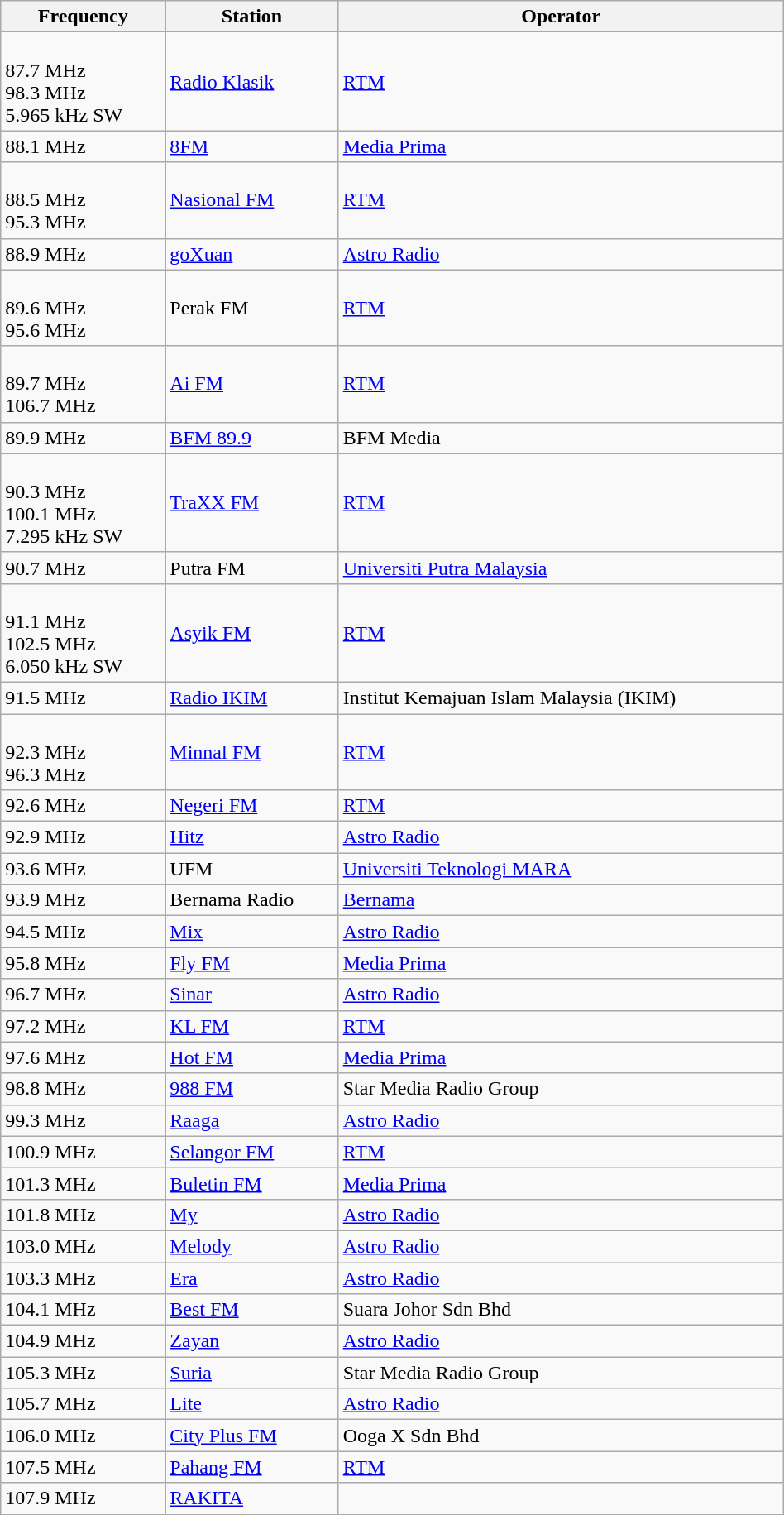<table class="wikitable sortable mw-collapsible mw-collapsed" style="width: 50%;">
<tr>
<th>Frequency</th>
<th>Station</th>
<th>Operator</th>
</tr>
<tr>
<td><br>87.7 MHz<br>
98.3 MHz<br>
5.965 kHz SW</td>
<td><a href='#'>Radio Klasik</a></td>
<td><a href='#'>RTM</a></td>
</tr>
<tr>
<td>88.1 MHz</td>
<td><a href='#'>8FM</a></td>
<td><a href='#'>Media Prima</a></td>
</tr>
<tr>
<td><br>88.5 MHz<br>
95.3 MHz</td>
<td><a href='#'>Nasional FM</a></td>
<td><a href='#'>RTM</a></td>
</tr>
<tr>
<td>88.9 MHz</td>
<td><a href='#'>goXuan</a></td>
<td><a href='#'>Astro Radio</a></td>
</tr>
<tr>
<td><br>89.6 MHz<br>
95.6 MHz</td>
<td>Perak FM</td>
<td><a href='#'>RTM</a></td>
</tr>
<tr>
<td><br>89.7 MHz<br>
106.7 MHz</td>
<td><a href='#'>Ai FM</a></td>
<td><a href='#'>RTM</a></td>
</tr>
<tr>
<td>89.9 MHz</td>
<td><a href='#'>BFM 89.9</a></td>
<td>BFM Media</td>
</tr>
<tr>
<td><br>90.3 MHz<br>
100.1 MHz<br>
7.295 kHz SW</td>
<td><a href='#'>TraXX FM</a></td>
<td><a href='#'>RTM</a></td>
</tr>
<tr>
<td>90.7 MHz</td>
<td>Putra FM</td>
<td><a href='#'>Universiti Putra Malaysia</a></td>
</tr>
<tr>
<td><br>91.1 MHz<br>
102.5 MHz<br>
6.050 kHz SW</td>
<td><a href='#'>Asyik FM</a></td>
<td><a href='#'>RTM</a></td>
</tr>
<tr>
<td>91.5 MHz</td>
<td><a href='#'>Radio IKIM</a></td>
<td>Institut Kemajuan Islam Malaysia (IKIM)</td>
</tr>
<tr>
<td><br>92.3 MHz<br>
96.3 MHz</td>
<td><a href='#'>Minnal FM</a></td>
<td><a href='#'>RTM</a></td>
</tr>
<tr>
<td>92.6 MHz</td>
<td><a href='#'>Negeri FM</a></td>
<td><a href='#'>RTM</a></td>
</tr>
<tr>
<td>92.9 MHz</td>
<td><a href='#'>Hitz</a></td>
<td><a href='#'>Astro Radio</a></td>
</tr>
<tr>
<td>93.6 MHz</td>
<td>UFM</td>
<td><a href='#'>Universiti Teknologi MARA</a></td>
</tr>
<tr>
<td>93.9 MHz</td>
<td>Bernama Radio</td>
<td><a href='#'>Bernama</a></td>
</tr>
<tr>
<td>94.5 MHz</td>
<td><a href='#'>Mix</a></td>
<td><a href='#'>Astro Radio</a></td>
</tr>
<tr>
<td>95.8 MHz</td>
<td><a href='#'>Fly FM</a></td>
<td><a href='#'>Media Prima</a></td>
</tr>
<tr>
<td>96.7 MHz</td>
<td><a href='#'>Sinar</a></td>
<td><a href='#'>Astro Radio</a></td>
</tr>
<tr>
<td>97.2 MHz</td>
<td><a href='#'>KL FM</a></td>
<td><a href='#'>RTM</a></td>
</tr>
<tr>
<td>97.6 MHz</td>
<td><a href='#'>Hot FM</a></td>
<td><a href='#'>Media Prima</a></td>
</tr>
<tr>
<td>98.8 MHz</td>
<td><a href='#'>988 FM</a></td>
<td>Star Media Radio Group</td>
</tr>
<tr>
<td>99.3 MHz</td>
<td><a href='#'>Raaga</a></td>
<td><a href='#'>Astro Radio</a></td>
</tr>
<tr>
<td>100.9 MHz</td>
<td><a href='#'>Selangor FM</a></td>
<td><a href='#'>RTM</a></td>
</tr>
<tr>
<td>101.3 MHz</td>
<td><a href='#'>Buletin FM</a></td>
<td><a href='#'>Media Prima</a></td>
</tr>
<tr>
<td>101.8 MHz</td>
<td><a href='#'>My</a></td>
<td><a href='#'>Astro Radio</a></td>
</tr>
<tr>
<td>103.0 MHz</td>
<td><a href='#'>Melody</a></td>
<td><a href='#'>Astro Radio</a></td>
</tr>
<tr>
<td>103.3 MHz</td>
<td><a href='#'>Era</a></td>
<td><a href='#'>Astro Radio</a></td>
</tr>
<tr>
<td>104.1 MHz</td>
<td><a href='#'>Best FM</a></td>
<td>Suara Johor Sdn Bhd</td>
</tr>
<tr>
<td>104.9 MHz</td>
<td><a href='#'>Zayan</a></td>
<td><a href='#'>Astro Radio</a></td>
</tr>
<tr>
<td>105.3 MHz</td>
<td><a href='#'>Suria</a></td>
<td>Star Media Radio Group</td>
</tr>
<tr>
<td>105.7 MHz</td>
<td><a href='#'>Lite</a></td>
<td><a href='#'>Astro Radio</a></td>
</tr>
<tr>
<td>106.0 MHz</td>
<td><a href='#'>City Plus FM</a></td>
<td>Ooga X Sdn Bhd</td>
</tr>
<tr>
<td>107.5 MHz</td>
<td><a href='#'>Pahang FM</a></td>
<td><a href='#'>RTM</a></td>
</tr>
<tr>
<td>107.9 MHz</td>
<td><a href='#'>RAKITA</a></td>
<td></td>
</tr>
<tr>
</tr>
</table>
